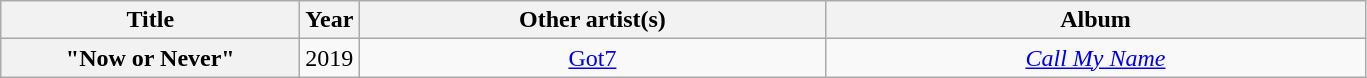<table class="wikitable plainrowheaders" style="text-align:center;">
<tr>
<th scope="col" style="width:12em;">Title</th>
<th scope="col">Year</th>
<th scope="col" style="width:19em;">Other artist(s)</th>
<th scope="col" style="width:22em;">Album</th>
</tr>
<tr>
<th scope="row">"Now or Never"</th>
<td>2019</td>
<td><a href='#'>Got7</a></td>
<td><em><a href='#'>Call My Name</a></em></td>
</tr>
</table>
